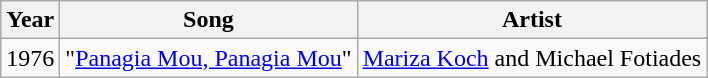<table class="wikitable sortable">
<tr>
<th>Year</th>
<th>Song</th>
<th>Artist</th>
</tr>
<tr>
<td>1976</td>
<td>"<a href='#'>Panagia Mou, Panagia Mou</a>"</td>
<td><a href='#'>Mariza Koch</a> and Michael Fotiades</td>
</tr>
</table>
